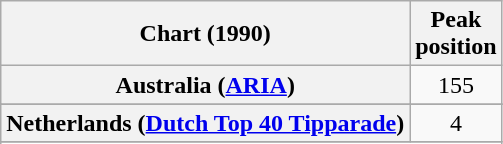<table class="wikitable sortable plainrowheaders" style="text-align:center">
<tr>
<th>Chart (1990)</th>
<th>Peak<br>position</th>
</tr>
<tr>
<th scope="row">Australia (<a href='#'>ARIA</a>)</th>
<td>155</td>
</tr>
<tr>
</tr>
<tr>
</tr>
<tr>
<th scope="row">Netherlands (<a href='#'>Dutch Top 40 Tipparade</a>)</th>
<td>4</td>
</tr>
<tr>
</tr>
<tr>
</tr>
<tr>
</tr>
</table>
